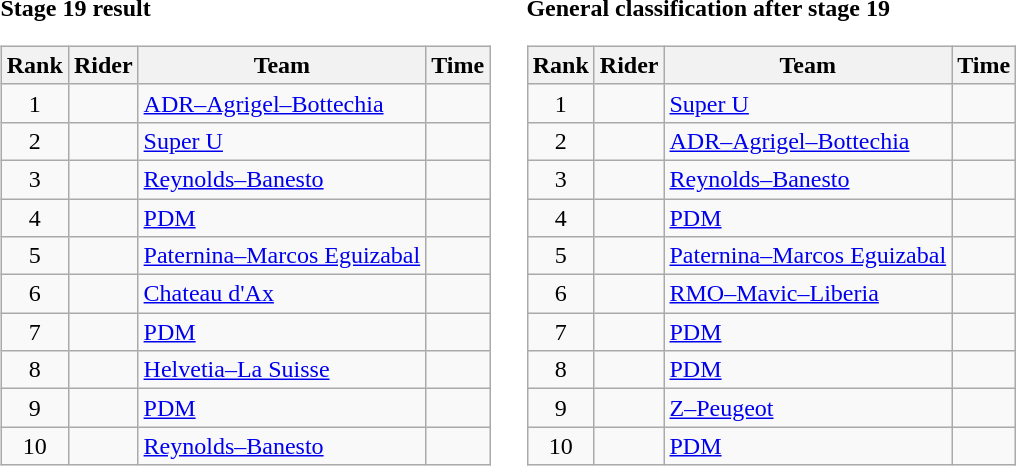<table>
<tr>
<td><strong>Stage 19 result</strong><br><table class="wikitable">
<tr>
<th scope="col">Rank</th>
<th scope="col">Rider</th>
<th scope="col">Team</th>
<th scope="col">Time</th>
</tr>
<tr>
<td style="text-align:center;">1</td>
<td></td>
<td><a href='#'>ADR–Agrigel–Bottechia</a></td>
<td style="text-align:right;"></td>
</tr>
<tr>
<td style="text-align:center;">2</td>
<td> </td>
<td><a href='#'>Super U</a></td>
<td style="text-align:right;"></td>
</tr>
<tr>
<td style="text-align:center;">3</td>
<td></td>
<td><a href='#'>Reynolds–Banesto</a></td>
<td style="text-align:right;"></td>
</tr>
<tr>
<td style="text-align:center;">4</td>
<td></td>
<td><a href='#'>PDM</a></td>
<td style="text-align:right;"></td>
</tr>
<tr>
<td style="text-align:center;">5</td>
<td></td>
<td><a href='#'>Paternina–Marcos Eguizabal</a></td>
<td style="text-align:right;"></td>
</tr>
<tr>
<td style="text-align:center;">6</td>
<td></td>
<td><a href='#'>Chateau d'Ax</a></td>
<td style="text-align:right;"></td>
</tr>
<tr>
<td style="text-align:center;">7</td>
<td></td>
<td><a href='#'>PDM</a></td>
<td style="text-align:right;"></td>
</tr>
<tr>
<td style="text-align:center;">8</td>
<td></td>
<td><a href='#'>Helvetia–La Suisse</a></td>
<td style="text-align:right;"></td>
</tr>
<tr>
<td style="text-align:center;">9</td>
<td></td>
<td><a href='#'>PDM</a></td>
<td style="text-align:right;"></td>
</tr>
<tr>
<td style="text-align:center;">10</td>
<td></td>
<td><a href='#'>Reynolds–Banesto</a></td>
<td style="text-align:right;"></td>
</tr>
</table>
</td>
<td></td>
<td><strong>General classification after stage 19</strong><br><table class="wikitable">
<tr>
<th scope="col">Rank</th>
<th scope="col">Rider</th>
<th scope="col">Team</th>
<th scope="col">Time</th>
</tr>
<tr>
<td style="text-align:center;">1</td>
<td> </td>
<td><a href='#'>Super U</a></td>
<td style="text-align:right;"></td>
</tr>
<tr>
<td style="text-align:center;">2</td>
<td></td>
<td><a href='#'>ADR–Agrigel–Bottechia</a></td>
<td style="text-align:right;"></td>
</tr>
<tr>
<td style="text-align:center;">3</td>
<td></td>
<td><a href='#'>Reynolds–Banesto</a></td>
<td style="text-align:right;"></td>
</tr>
<tr>
<td style="text-align:center;">4</td>
<td></td>
<td><a href='#'>PDM</a></td>
<td style="text-align:right;"></td>
</tr>
<tr>
<td style="text-align:center;">5</td>
<td></td>
<td><a href='#'>Paternina–Marcos Eguizabal</a></td>
<td style="text-align:right;"></td>
</tr>
<tr>
<td style="text-align:center;">6</td>
<td></td>
<td><a href='#'>RMO–Mavic–Liberia</a></td>
<td style="text-align:right;"></td>
</tr>
<tr>
<td style="text-align:center;">7</td>
<td></td>
<td><a href='#'>PDM</a></td>
<td style="text-align:right;"></td>
</tr>
<tr>
<td style="text-align:center;">8</td>
<td></td>
<td><a href='#'>PDM</a></td>
<td style="text-align:right;"></td>
</tr>
<tr>
<td style="text-align:center;">9</td>
<td></td>
<td><a href='#'>Z–Peugeot</a></td>
<td style="text-align:right;"></td>
</tr>
<tr>
<td style="text-align:center;">10</td>
<td></td>
<td><a href='#'>PDM</a></td>
<td style="text-align:right;"></td>
</tr>
</table>
</td>
</tr>
</table>
